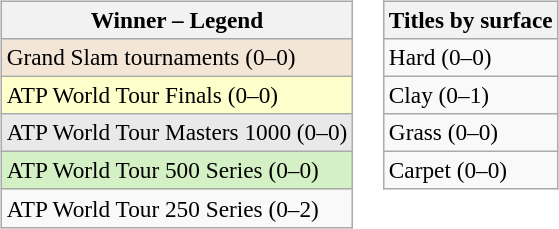<table>
<tr valign=top>
<td><br><table class=wikitable style=font-size:97%>
<tr>
<th>Winner – Legend</th>
</tr>
<tr style="background:#f3e6d7;">
<td>Grand Slam tournaments (0–0)</td>
</tr>
<tr style="background:#ffffcc;">
<td>ATP World Tour Finals (0–0)</td>
</tr>
<tr style="background:#e9e9e9;">
<td>ATP World Tour Masters 1000 (0–0)</td>
</tr>
<tr style="background:#d4f1c5;">
<td>ATP World Tour 500 Series (0–0)</td>
</tr>
<tr>
<td>ATP World Tour 250 Series (0–2)</td>
</tr>
</table>
</td>
<td><br><table class=wikitable style=font-size:97%>
<tr>
<th>Titles by surface</th>
</tr>
<tr>
<td>Hard (0–0)</td>
</tr>
<tr>
<td>Clay (0–1)</td>
</tr>
<tr>
<td>Grass (0–0)</td>
</tr>
<tr>
<td>Carpet (0–0)</td>
</tr>
</table>
</td>
</tr>
</table>
